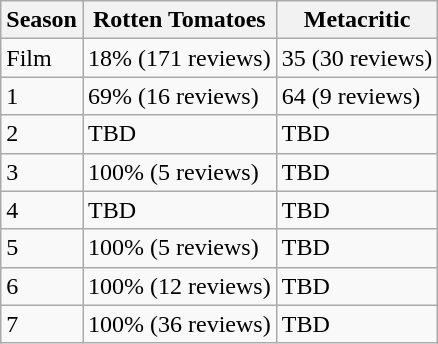<table class="wikitable">
<tr>
<th>Season</th>
<th>Rotten Tomatoes</th>
<th>Metacritic</th>
</tr>
<tr>
<td>Film</td>
<td>18% (171 reviews)</td>
<td>35 (30 reviews)</td>
</tr>
<tr>
<td>1</td>
<td>69% (16 reviews)</td>
<td>64 (9 reviews)</td>
</tr>
<tr>
<td>2</td>
<td>TBD</td>
<td>TBD</td>
</tr>
<tr>
<td>3</td>
<td>100% (5 reviews)</td>
<td>TBD</td>
</tr>
<tr>
<td>4</td>
<td>TBD</td>
<td>TBD</td>
</tr>
<tr>
<td>5</td>
<td>100% (5 reviews)</td>
<td>TBD</td>
</tr>
<tr>
<td>6</td>
<td>100% (12 reviews)</td>
<td>TBD</td>
</tr>
<tr>
<td>7</td>
<td>100% (36 reviews)</td>
<td>TBD</td>
</tr>
</table>
